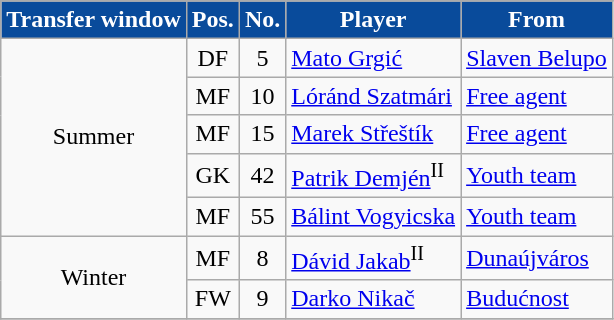<table class="wikitable plainrowheaders sortable">
<tr>
</tr>
<tr>
<th style="background-color:#094B9B; color:#FFFFFF">Transfer window</th>
<th style="background-color:#094B9B; color:#FFFFFF">Pos.</th>
<th style="background-color:#094B9B; color:#FFFFFF">No.</th>
<th style="background-color:#094B9B; color:#FFFFFF">Player</th>
<th style="background-color:#094B9B; color:#FFFFFF">From</th>
</tr>
<tr>
<td rowspan="5" style="text-align:center;">Summer</td>
<td style="text-align:center;">DF</td>
<td style="text-align:center;">5</td>
<td style="text-align:left;"> <a href='#'>Mato Grgić</a></td>
<td style="text-align:left;"> <a href='#'>Slaven Belupo</a></td>
</tr>
<tr>
<td style="text-align:center;">MF</td>
<td style="text-align:center;">10</td>
<td style="text-align:left;"> <a href='#'>Lóránd Szatmári</a></td>
<td style="text-align:left;"><a href='#'>Free agent</a></td>
</tr>
<tr>
<td style="text-align:center;">MF</td>
<td style="text-align:center;">15</td>
<td style="text-align:left;"> <a href='#'>Marek Střeštík</a></td>
<td style="text-align:left;"><a href='#'>Free agent</a></td>
</tr>
<tr>
<td style="text-align:center;">GK</td>
<td style="text-align:center;">42</td>
<td style="text-align:left;"> <a href='#'>Patrik Demjén</a><sup>II</sup></td>
<td style="text-align:left;"><a href='#'>Youth team</a></td>
</tr>
<tr>
<td style="text-align:center;">MF</td>
<td style="text-align:center;">55</td>
<td style="text-align:left;"> <a href='#'>Bálint Vogyicska</a></td>
<td style="text-align:left;"><a href='#'>Youth team</a></td>
</tr>
<tr>
<td rowspan="2" style="text-align:center;">Winter</td>
<td style="text-align:center;">MF</td>
<td style="text-align:center;">8</td>
<td style="text-align:left;"> <a href='#'>Dávid Jakab</a><sup>II</sup></td>
<td style="text-align:left;"><a href='#'>Dunaújváros</a></td>
</tr>
<tr>
<td style="text-align:center;">FW</td>
<td style="text-align:center;">9</td>
<td style="text-align:left;"> <a href='#'>Darko Nikač</a></td>
<td style="text-align:left;"> <a href='#'>Budućnost</a></td>
</tr>
<tr>
</tr>
</table>
